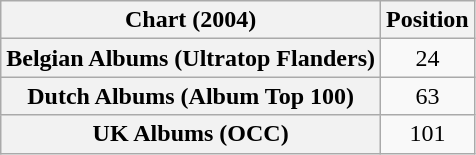<table class="wikitable sortable plainrowheaders" style="text-align:center">
<tr>
<th scope="col">Chart (2004)</th>
<th scope="col">Position</th>
</tr>
<tr>
<th scope="row">Belgian Albums (Ultratop Flanders)</th>
<td>24</td>
</tr>
<tr>
<th scope="row">Dutch Albums (Album Top 100)</th>
<td>63</td>
</tr>
<tr>
<th scope="row">UK Albums (OCC)</th>
<td>101</td>
</tr>
</table>
